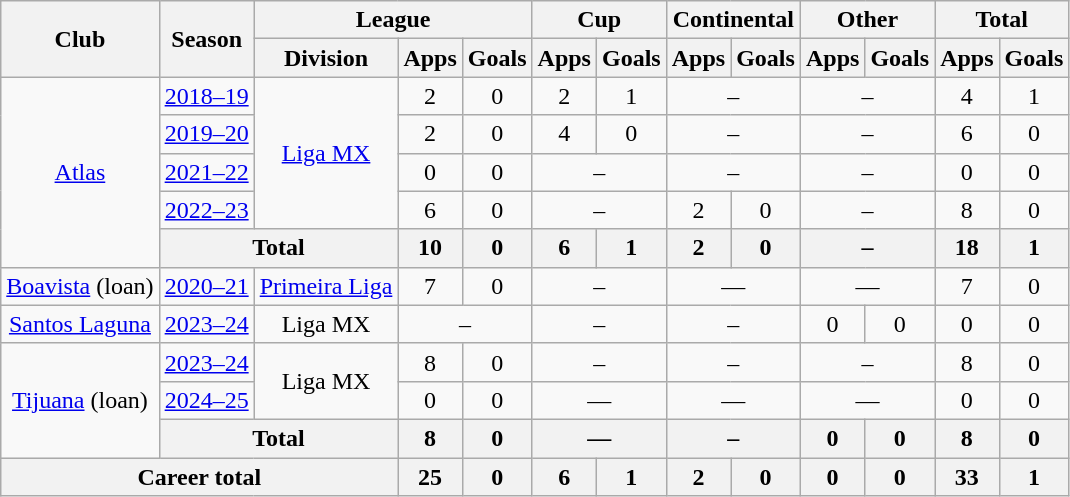<table class="wikitable" style="text-align: center">
<tr>
<th rowspan="2">Club</th>
<th rowspan="2">Season</th>
<th colspan="3">League</th>
<th colspan="2">Cup</th>
<th colspan="2">Continental</th>
<th colspan="2">Other</th>
<th colspan="2">Total</th>
</tr>
<tr>
<th>Division</th>
<th>Apps</th>
<th>Goals</th>
<th>Apps</th>
<th>Goals</th>
<th>Apps</th>
<th>Goals</th>
<th>Apps</th>
<th>Goals</th>
<th>Apps</th>
<th>Goals</th>
</tr>
<tr>
<td rowspan=5><a href='#'>Atlas</a></td>
<td><a href='#'>2018–19</a></td>
<td rowspan=4><a href='#'>Liga MX</a></td>
<td>2</td>
<td>0</td>
<td>2</td>
<td>1</td>
<td colspan="2">–</td>
<td colspan="2">–</td>
<td>4</td>
<td>1</td>
</tr>
<tr>
<td><a href='#'>2019–20</a></td>
<td>2</td>
<td>0</td>
<td>4</td>
<td>0</td>
<td colspan="2">–</td>
<td colspan="2">–</td>
<td>6</td>
<td>0</td>
</tr>
<tr>
<td><a href='#'>2021–22</a></td>
<td>0</td>
<td>0</td>
<td colspan="2">–</td>
<td colspan="2">–</td>
<td colspan="2">–</td>
<td>0</td>
<td>0</td>
</tr>
<tr>
<td><a href='#'>2022–23</a></td>
<td>6</td>
<td>0</td>
<td colspan="2">–</td>
<td>2</td>
<td>0</td>
<td colspan="2">–</td>
<td>8</td>
<td>0</td>
</tr>
<tr>
<th colspan="2">Total</th>
<th>10</th>
<th>0</th>
<th>6</th>
<th>1</th>
<th>2</th>
<th>0</th>
<th colspan="2">–</th>
<th>18</th>
<th>1</th>
</tr>
<tr>
<td><a href='#'>Boavista</a> (loan)</td>
<td><a href='#'>2020–21</a></td>
<td><a href='#'>Primeira Liga</a></td>
<td>7</td>
<td>0</td>
<td colspan="2">–</td>
<td colspan=2>—</td>
<td colspan=2>—</td>
<td>7</td>
<td>0</td>
</tr>
<tr>
<td rowspan=1><a href='#'>Santos Laguna</a></td>
<td><a href='#'>2023–24</a></td>
<td rowspan=1>Liga MX</td>
<td colspan="2">–</td>
<td colspan="2">–</td>
<td colspan="2">–</td>
<td>0</td>
<td>0</td>
<td>0</td>
<td>0</td>
</tr>
<tr>
<td rowspan=3><a href='#'>Tijuana</a> (loan)</td>
<td><a href='#'>2023–24</a></td>
<td rowspan=2>Liga MX</td>
<td>8</td>
<td>0</td>
<td colspan="2">–</td>
<td colspan="2">–</td>
<td colspan="2">–</td>
<td>8</td>
<td>0</td>
</tr>
<tr>
<td><a href='#'>2024–25</a></td>
<td>0</td>
<td>0</td>
<td colspan="2">—</td>
<td colspan="2">—</td>
<td colspan="2">—</td>
<td>0</td>
<td>0</td>
</tr>
<tr>
<th colspan="2">Total</th>
<th>8</th>
<th>0</th>
<th colspan="2">—</th>
<th colspan="2">–</th>
<th>0</th>
<th>0</th>
<th>8</th>
<th>0</th>
</tr>
<tr>
<th colspan=3>Career total</th>
<th>25</th>
<th>0</th>
<th>6</th>
<th>1</th>
<th>2</th>
<th>0</th>
<th>0</th>
<th>0</th>
<th>33</th>
<th>1</th>
</tr>
</table>
